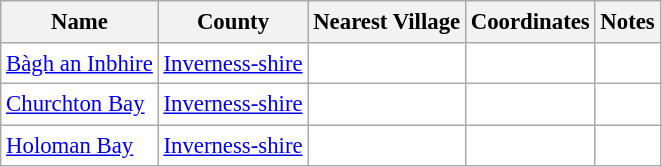<table class="wikitable sortable" style="table-layout:fixed;background-color:#FEFEFE;font-size:95%;padding:0.30em;line-height:1.35em;">
<tr>
<th scope="col">Name</th>
<th scope="col">County</th>
<th scope="col">Nearest Village</th>
<th scope="col" data-sort-type="number">Coordinates</th>
<th scope="col">Notes</th>
</tr>
<tr>
<td><a href='#'>Bàgh an Inbhire</a></td>
<td><a href='#'>Inverness-shire</a></td>
<td></td>
<td></td>
<td></td>
</tr>
<tr>
<td><a href='#'>Churchton Bay</a></td>
<td><a href='#'>Inverness-shire</a></td>
<td></td>
<td></td>
<td></td>
</tr>
<tr>
<td><a href='#'>Holoman Bay</a></td>
<td><a href='#'>Inverness-shire</a></td>
<td></td>
<td></td>
<td></td>
</tr>
</table>
